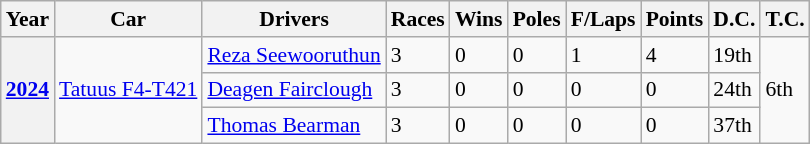<table class="wikitable" style="font-size:90%">
<tr>
<th>Year</th>
<th>Car</th>
<th>Drivers</th>
<th>Races</th>
<th>Wins</th>
<th>Poles</th>
<th>F/Laps</th>
<th>Points</th>
<th>D.C.</th>
<th>T.C.</th>
</tr>
<tr>
<th rowspan="3"><a href='#'>2024</a></th>
<td rowspan="3"><a href='#'>Tatuus F4-T421</a></td>
<td> <a href='#'>Reza Seewooruthun</a></td>
<td>3</td>
<td>0</td>
<td>0</td>
<td>1</td>
<td>4</td>
<td>19th</td>
<td rowspan="3">6th</td>
</tr>
<tr>
<td> <a href='#'>Deagen Fairclough</a></td>
<td>3</td>
<td>0</td>
<td>0</td>
<td>0</td>
<td>0</td>
<td>24th</td>
</tr>
<tr>
<td> <a href='#'>Thomas Bearman</a></td>
<td>3</td>
<td>0</td>
<td>0</td>
<td>0</td>
<td>0</td>
<td>37th</td>
</tr>
</table>
